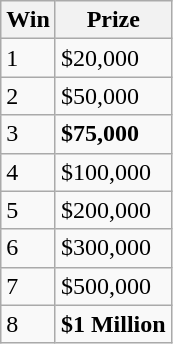<table class="wikitable">
<tr>
<th>Win</th>
<th>Prize</th>
</tr>
<tr>
<td>1</td>
<td>$20,000</td>
</tr>
<tr>
<td>2</td>
<td>$50,000</td>
</tr>
<tr>
<td>3</td>
<td><strong>$75,000</strong></td>
</tr>
<tr>
<td>4</td>
<td>$100,000</td>
</tr>
<tr>
<td>5</td>
<td>$200,000</td>
</tr>
<tr>
<td>6</td>
<td>$300,000</td>
</tr>
<tr>
<td>7</td>
<td>$500,000</td>
</tr>
<tr>
<td>8</td>
<td><strong>$1 Million</strong></td>
</tr>
</table>
